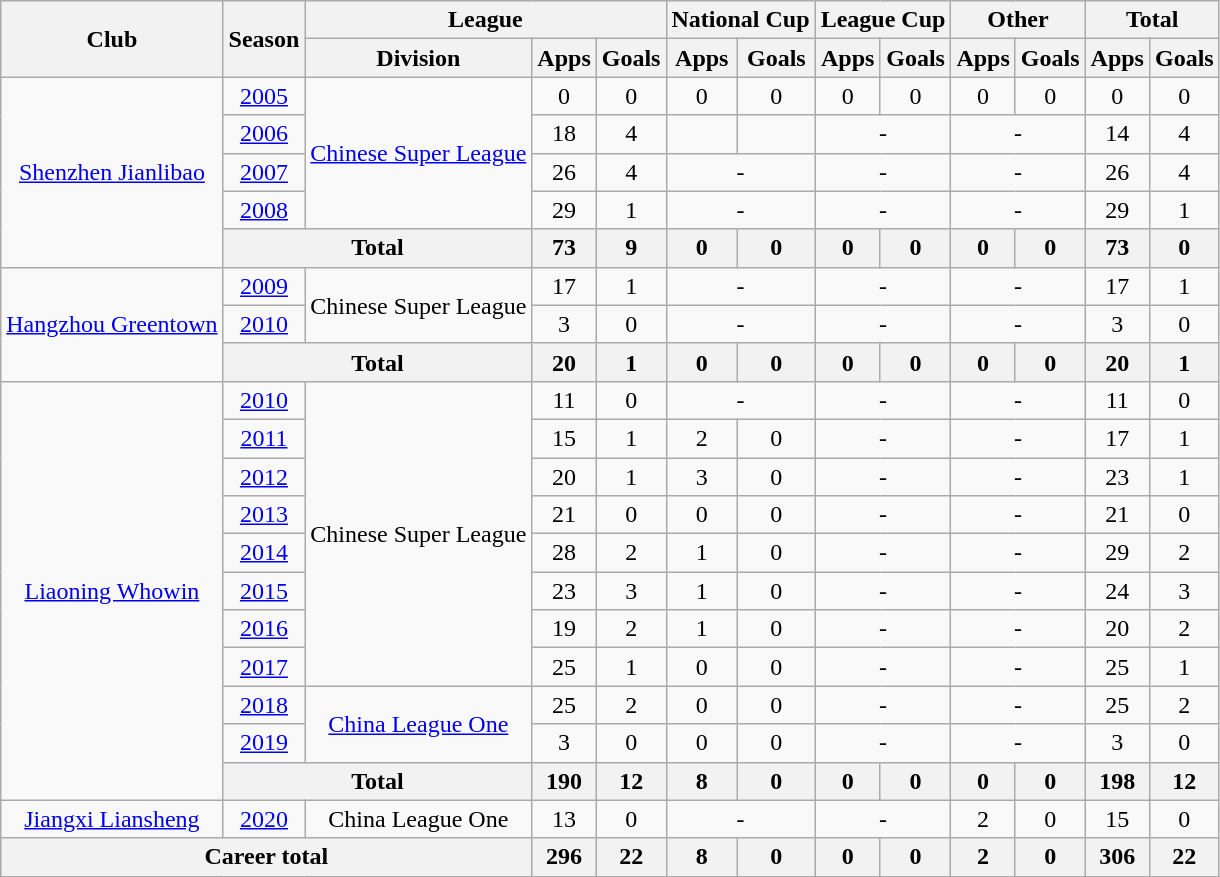<table class="wikitable" style="text-align: center">
<tr>
<th rowspan="2">Club</th>
<th rowspan="2">Season</th>
<th colspan="3">League</th>
<th colspan="2">National Cup</th>
<th colspan="2">League Cup</th>
<th colspan="2">Other</th>
<th colspan="2">Total</th>
</tr>
<tr>
<th>Division</th>
<th>Apps</th>
<th>Goals</th>
<th>Apps</th>
<th>Goals</th>
<th>Apps</th>
<th>Goals</th>
<th>Apps</th>
<th>Goals</th>
<th>Apps</th>
<th>Goals</th>
</tr>
<tr>
<td rowspan=5><a href='#'>Shenzhen Jianlibao</a></td>
<td><a href='#'>2005</a></td>
<td rowspan=4><a href='#'>Chinese Super League</a></td>
<td>0</td>
<td>0</td>
<td>0</td>
<td>0</td>
<td>0</td>
<td>0</td>
<td>0</td>
<td>0</td>
<td>0</td>
<td>0</td>
</tr>
<tr>
<td><a href='#'>2006</a></td>
<td>18</td>
<td>4</td>
<td></td>
<td></td>
<td colspan="2">-</td>
<td colspan="2">-</td>
<td>14</td>
<td>4</td>
</tr>
<tr>
<td><a href='#'>2007</a></td>
<td>26</td>
<td>4</td>
<td colspan="2">-</td>
<td colspan="2">-</td>
<td colspan="2">-</td>
<td>26</td>
<td>4</td>
</tr>
<tr>
<td><a href='#'>2008</a></td>
<td>29</td>
<td>1</td>
<td colspan="2">-</td>
<td colspan="2">-</td>
<td colspan="2">-</td>
<td>29</td>
<td>1</td>
</tr>
<tr>
<th colspan=2>Total</th>
<th>73</th>
<th>9</th>
<th>0</th>
<th>0</th>
<th>0</th>
<th>0</th>
<th>0</th>
<th>0</th>
<th>73</th>
<th>0</th>
</tr>
<tr>
<td rowspan=3><a href='#'>Hangzhou Greentown</a></td>
<td><a href='#'>2009</a></td>
<td rowspan=2>Chinese Super League</td>
<td>17</td>
<td>1</td>
<td colspan="2">-</td>
<td colspan="2">-</td>
<td colspan="2">-</td>
<td>17</td>
<td>1</td>
</tr>
<tr>
<td><a href='#'>2010</a></td>
<td>3</td>
<td>0</td>
<td colspan="2">-</td>
<td colspan="2">-</td>
<td colspan="2">-</td>
<td>3</td>
<td>0</td>
</tr>
<tr>
<th colspan=2>Total</th>
<th>20</th>
<th>1</th>
<th>0</th>
<th>0</th>
<th>0</th>
<th>0</th>
<th>0</th>
<th>0</th>
<th>20</th>
<th>1</th>
</tr>
<tr>
<td rowspan=11><a href='#'>Liaoning Whowin</a></td>
<td><a href='#'>2010</a></td>
<td rowspan=8>Chinese Super League</td>
<td>11</td>
<td>0</td>
<td colspan="2">-</td>
<td colspan="2">-</td>
<td colspan="2">-</td>
<td>11</td>
<td>0</td>
</tr>
<tr>
<td><a href='#'>2011</a></td>
<td>15</td>
<td>1</td>
<td>2</td>
<td>0</td>
<td colspan="2">-</td>
<td colspan="2">-</td>
<td>17</td>
<td>1</td>
</tr>
<tr>
<td><a href='#'>2012</a></td>
<td>20</td>
<td>1</td>
<td>3</td>
<td>0</td>
<td colspan="2">-</td>
<td colspan="2">-</td>
<td>23</td>
<td>1</td>
</tr>
<tr>
<td><a href='#'>2013</a></td>
<td>21</td>
<td>0</td>
<td>0</td>
<td>0</td>
<td colspan="2">-</td>
<td colspan="2">-</td>
<td>21</td>
<td>0</td>
</tr>
<tr>
<td><a href='#'>2014</a></td>
<td>28</td>
<td>2</td>
<td>1</td>
<td>0</td>
<td colspan="2">-</td>
<td colspan="2">-</td>
<td>29</td>
<td>2</td>
</tr>
<tr>
<td><a href='#'>2015</a></td>
<td>23</td>
<td>3</td>
<td>1</td>
<td>0</td>
<td colspan="2">-</td>
<td colspan="2">-</td>
<td>24</td>
<td>3</td>
</tr>
<tr>
<td><a href='#'>2016</a></td>
<td>19</td>
<td>2</td>
<td>1</td>
<td>0</td>
<td colspan="2">-</td>
<td colspan="2">-</td>
<td>20</td>
<td>2</td>
</tr>
<tr>
<td><a href='#'>2017</a></td>
<td>25</td>
<td>1</td>
<td>0</td>
<td>0</td>
<td colspan="2">-</td>
<td colspan="2">-</td>
<td>25</td>
<td>1</td>
</tr>
<tr>
<td><a href='#'>2018</a></td>
<td rowspan="2"><a href='#'>China League One</a></td>
<td>25</td>
<td>2</td>
<td>0</td>
<td>0</td>
<td colspan="2">-</td>
<td colspan="2">-</td>
<td>25</td>
<td>2</td>
</tr>
<tr>
<td><a href='#'>2019</a></td>
<td>3</td>
<td>0</td>
<td>0</td>
<td>0</td>
<td colspan="2">-</td>
<td colspan="2">-</td>
<td>3</td>
<td>0</td>
</tr>
<tr>
<th colspan=2>Total</th>
<th>190</th>
<th>12</th>
<th>8</th>
<th>0</th>
<th>0</th>
<th>0</th>
<th>0</th>
<th>0</th>
<th>198</th>
<th>12</th>
</tr>
<tr>
<td><a href='#'>Jiangxi Liansheng</a></td>
<td><a href='#'>2020</a></td>
<td>China League One</td>
<td>13</td>
<td>0</td>
<td colspan="2">-</td>
<td colspan="2">-</td>
<td>2</td>
<td>0</td>
<td>15</td>
<td>0</td>
</tr>
<tr>
<th colspan=3>Career total</th>
<th>296</th>
<th>22</th>
<th>8</th>
<th>0</th>
<th>0</th>
<th>0</th>
<th>2</th>
<th>0</th>
<th>306</th>
<th>22</th>
</tr>
</table>
